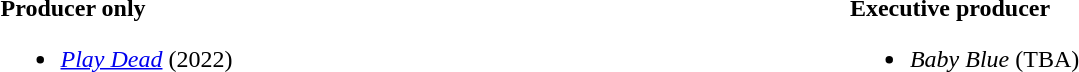<table style="width:100%;">
<tr style="vertical-align:top;">
<td width="45%"><br><strong>Producer only</strong><ul><li><em><a href='#'>Play Dead</a></em> (2022)</li></ul></td>
<td width="55%"><br><strong>Executive producer</strong><ul><li><em>Baby Blue</em> (TBA)</li></ul></td>
<td width="50%"></td>
</tr>
</table>
